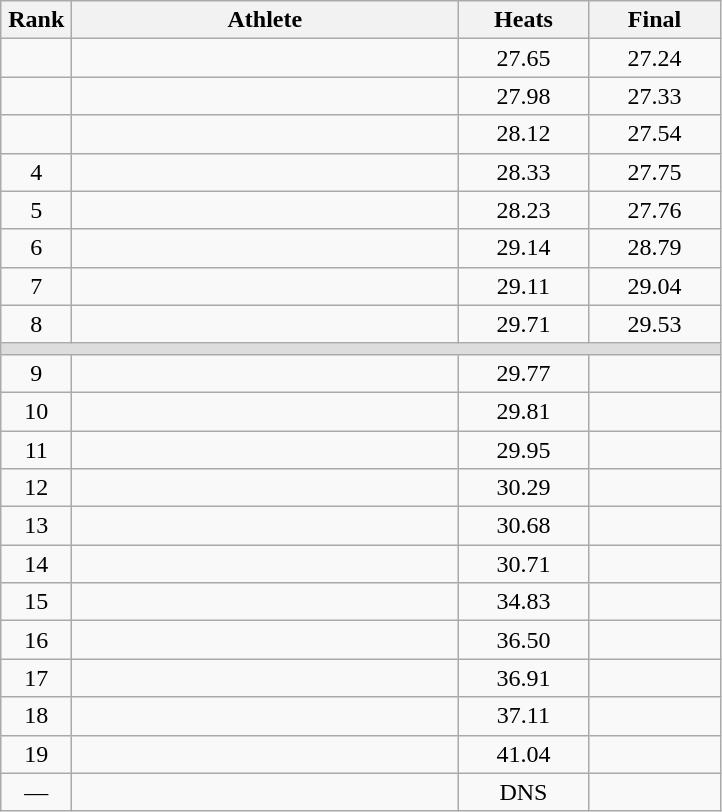<table class=wikitable style="text-align:center">
<tr>
<th width=40>Rank</th>
<th width=250>Athlete</th>
<th width=80>Heats</th>
<th width=80>Final</th>
</tr>
<tr>
<td></td>
<td align=left></td>
<td>27.65</td>
<td>27.24</td>
</tr>
<tr>
<td></td>
<td align=left></td>
<td>27.98</td>
<td>27.33</td>
</tr>
<tr>
<td></td>
<td align=left></td>
<td>28.12</td>
<td>27.54</td>
</tr>
<tr>
<td>4</td>
<td align=left></td>
<td>28.33</td>
<td>27.75</td>
</tr>
<tr>
<td>5</td>
<td align=left></td>
<td>28.23</td>
<td>27.76</td>
</tr>
<tr>
<td>6</td>
<td align=left></td>
<td>29.14</td>
<td>28.79</td>
</tr>
<tr>
<td>7</td>
<td align=left></td>
<td>29.11</td>
<td>29.04</td>
</tr>
<tr>
<td>8</td>
<td align=left></td>
<td>29.71</td>
<td>29.53</td>
</tr>
<tr bgcolor=#DDDDDD>
<td colspan=4></td>
</tr>
<tr>
<td>9</td>
<td align=left></td>
<td>29.77</td>
<td></td>
</tr>
<tr>
<td>10</td>
<td align=left></td>
<td>29.81</td>
<td></td>
</tr>
<tr>
<td>11</td>
<td align=left></td>
<td>29.95</td>
<td></td>
</tr>
<tr>
<td>12</td>
<td align=left></td>
<td>30.29</td>
<td></td>
</tr>
<tr>
<td>13</td>
<td align=left></td>
<td>30.68</td>
<td></td>
</tr>
<tr>
<td>14</td>
<td align=left></td>
<td>30.71</td>
<td></td>
</tr>
<tr>
<td>15</td>
<td align=left></td>
<td>34.83</td>
<td></td>
</tr>
<tr>
<td>16</td>
<td align=left></td>
<td>36.50</td>
<td></td>
</tr>
<tr>
<td>17</td>
<td align=left></td>
<td>36.91</td>
<td></td>
</tr>
<tr>
<td>18</td>
<td align=left></td>
<td>37.11</td>
<td></td>
</tr>
<tr>
<td>19</td>
<td align=left></td>
<td>41.04</td>
<td></td>
</tr>
<tr>
<td>—</td>
<td align=left></td>
<td>DNS</td>
<td></td>
</tr>
</table>
